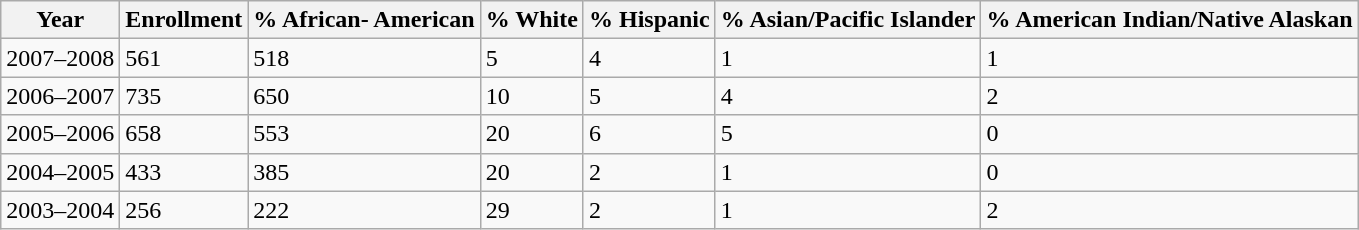<table class="wikitable">
<tr>
<th>Year</th>
<th>Enrollment</th>
<th>% African- American</th>
<th>% White</th>
<th>% Hispanic</th>
<th>% Asian/Pacific Islander</th>
<th>% American Indian/Native Alaskan</th>
</tr>
<tr>
<td>2007–2008</td>
<td>561</td>
<td>518</td>
<td>5</td>
<td>4</td>
<td>1</td>
<td>1</td>
</tr>
<tr>
<td>2006–2007</td>
<td>735</td>
<td>650</td>
<td>10</td>
<td>5</td>
<td>4</td>
<td>2</td>
</tr>
<tr>
<td>2005–2006</td>
<td>658</td>
<td>553</td>
<td>20</td>
<td>6</td>
<td>5</td>
<td>0</td>
</tr>
<tr>
<td>2004–2005</td>
<td>433</td>
<td>385</td>
<td>20</td>
<td>2</td>
<td>1</td>
<td>0</td>
</tr>
<tr>
<td>2003–2004</td>
<td>256</td>
<td>222</td>
<td>29</td>
<td>2</td>
<td>1</td>
<td>2</td>
</tr>
</table>
